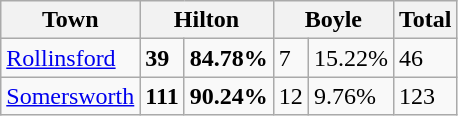<table class="wikitable">
<tr>
<th>Town</th>
<th colspan=2>Hilton</th>
<th colspan=2>Boyle</th>
<th>Total</th>
</tr>
<tr>
<td><a href='#'>Rollinsford</a></td>
<td><strong>39</strong></td>
<td><strong>84.78%</strong></td>
<td>7</td>
<td>15.22%</td>
<td>46</td>
</tr>
<tr>
<td><a href='#'>Somersworth</a></td>
<td><strong>111</strong></td>
<td><strong>90.24%</strong></td>
<td>12</td>
<td>9.76%</td>
<td>123</td>
</tr>
</table>
